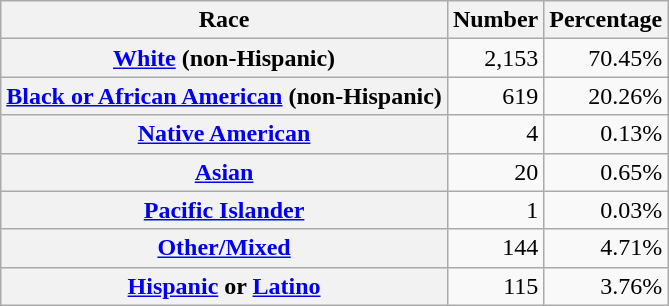<table class="wikitable" style="text-align:right">
<tr>
<th scope="col">Race</th>
<th scope="col">Number</th>
<th scope="col">Percentage</th>
</tr>
<tr>
<th scope="row"><a href='#'>White</a> (non-Hispanic)</th>
<td>2,153</td>
<td>70.45%</td>
</tr>
<tr>
<th scope="row"><a href='#'>Black or African American</a> (non-Hispanic)</th>
<td>619</td>
<td>20.26%</td>
</tr>
<tr>
<th scope="row"><a href='#'>Native American</a></th>
<td>4</td>
<td>0.13%</td>
</tr>
<tr>
<th scope="row"><a href='#'>Asian</a></th>
<td>20</td>
<td>0.65%</td>
</tr>
<tr>
<th scope="row"><a href='#'>Pacific Islander</a></th>
<td>1</td>
<td>0.03%</td>
</tr>
<tr>
<th scope="row"><a href='#'>Other/Mixed</a></th>
<td>144</td>
<td>4.71%</td>
</tr>
<tr>
<th scope="row"><a href='#'>Hispanic</a> or <a href='#'>Latino</a></th>
<td>115</td>
<td>3.76%</td>
</tr>
</table>
